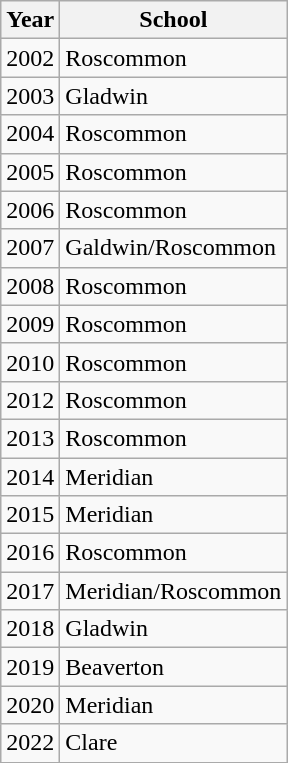<table class="wikitable mw-collapsible mw-collapsed">
<tr>
<th>Year</th>
<th>School</th>
</tr>
<tr>
<td>2002</td>
<td>Roscommon</td>
</tr>
<tr>
<td>2003</td>
<td>Gladwin</td>
</tr>
<tr>
<td>2004</td>
<td>Roscommon</td>
</tr>
<tr>
<td>2005</td>
<td>Roscommon</td>
</tr>
<tr>
<td>2006</td>
<td>Roscommon</td>
</tr>
<tr>
<td>2007</td>
<td>Galdwin/Roscommon</td>
</tr>
<tr>
<td>2008</td>
<td>Roscommon</td>
</tr>
<tr>
<td>2009</td>
<td>Roscommon</td>
</tr>
<tr>
<td>2010</td>
<td>Roscommon</td>
</tr>
<tr>
<td>2012</td>
<td>Roscommon</td>
</tr>
<tr>
<td>2013</td>
<td>Roscommon</td>
</tr>
<tr>
<td>2014</td>
<td>Meridian</td>
</tr>
<tr>
<td>2015</td>
<td>Meridian</td>
</tr>
<tr>
<td>2016</td>
<td>Roscommon</td>
</tr>
<tr>
<td>2017</td>
<td>Meridian/Roscommon</td>
</tr>
<tr>
<td>2018</td>
<td>Gladwin</td>
</tr>
<tr>
<td>2019</td>
<td>Beaverton</td>
</tr>
<tr>
<td>2020</td>
<td>Meridian</td>
</tr>
<tr>
<td>2022</td>
<td>Clare</td>
</tr>
</table>
